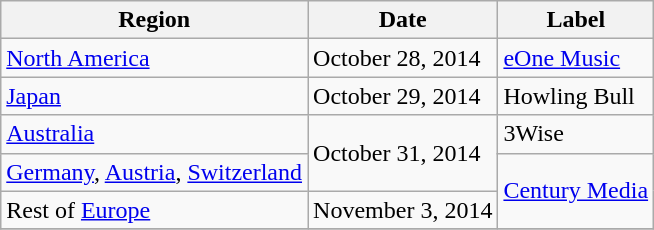<table class="wikitable">
<tr>
<th>Region</th>
<th>Date</th>
<th>Label</th>
</tr>
<tr>
<td><a href='#'>North America</a></td>
<td>October 28, 2014</td>
<td><a href='#'>eOne Music</a></td>
</tr>
<tr>
<td><a href='#'>Japan</a></td>
<td>October 29, 2014</td>
<td>Howling Bull</td>
</tr>
<tr>
<td><a href='#'>Australia</a></td>
<td rowspan=2>October 31, 2014</td>
<td>3Wise</td>
</tr>
<tr>
<td><a href='#'>Germany</a>, <a href='#'>Austria</a>, <a href='#'>Switzerland</a></td>
<td rowspan=2><a href='#'>Century Media</a></td>
</tr>
<tr>
<td>Rest of <a href='#'>Europe</a></td>
<td>November 3, 2014</td>
</tr>
<tr>
</tr>
</table>
